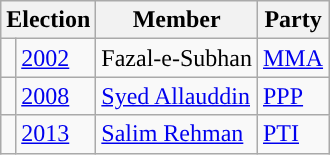<table class="wikitable">
<tr>
<th colspan="2">Election</th>
<th>Member</th>
<th>Party</th>
</tr>
<tr>
<td style="background-color: "></td>
<td><a href='#'>2002</a></td>
<td>Fazal-e-Subhan</td>
<td><a href='#'>MMA</a></td>
</tr>
<tr>
<td style="background-color: "></td>
<td><a href='#'>2008</a></td>
<td><a href='#'>Syed Allauddin</a></td>
<td><a href='#'>PPP</a></td>
</tr>
<tr>
<td style="background-color: "></td>
<td><a href='#'>2013</a></td>
<td><a href='#'>Salim Rehman</a></td>
<td><a href='#'>PTI</a></td>
</tr>
</table>
